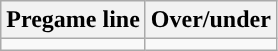<table class="wikitable">
<tr align="center">
<th>Pregame line</th>
<th>Over/under</th>
</tr>
<tr align="center">
<td></td>
<td></td>
</tr>
</table>
